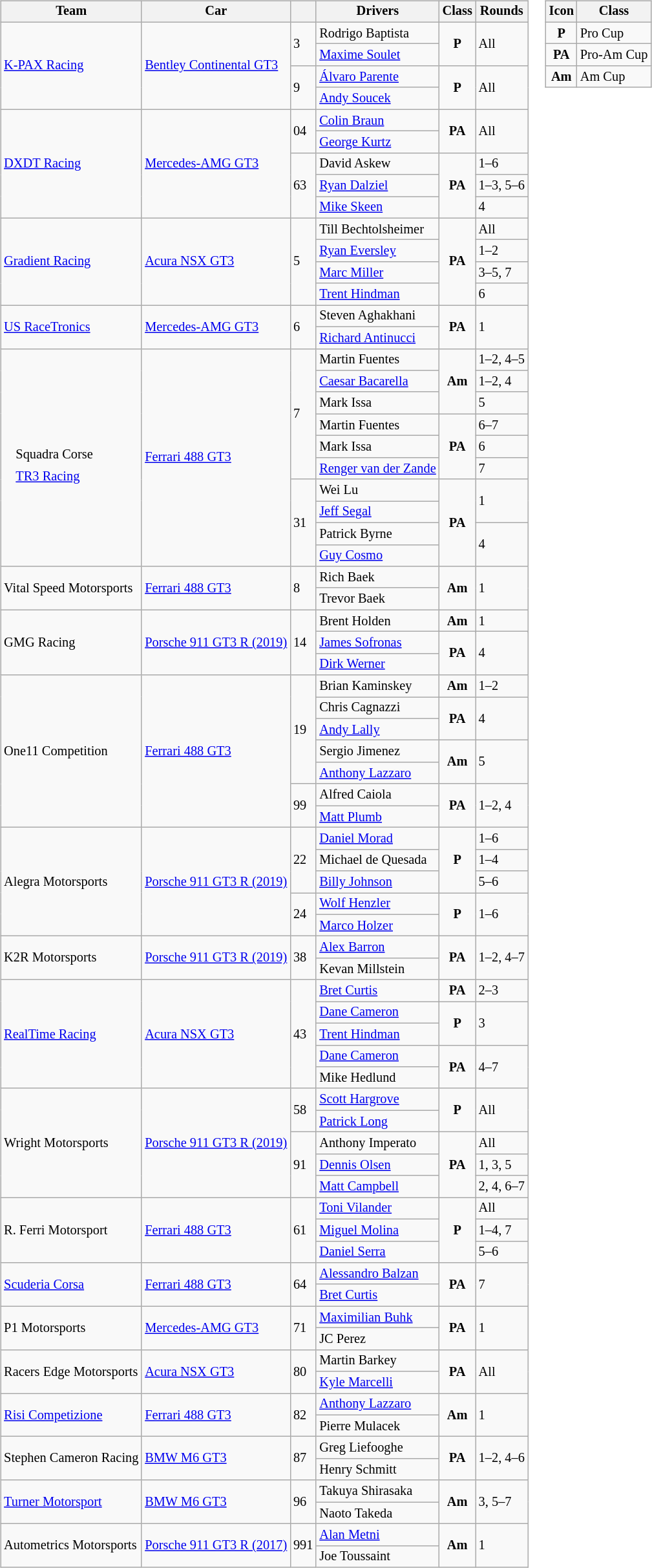<table>
<tr>
<td><br><table class="wikitable" style="font-size: 85%;">
<tr>
<th>Team</th>
<th>Car</th>
<th></th>
<th>Drivers</th>
<th>Class</th>
<th>Rounds</th>
</tr>
<tr>
<td rowspan=4> <a href='#'>K-PAX Racing</a></td>
<td rowspan=4><a href='#'>Bentley Continental GT3</a></td>
<td rowspan=2>3</td>
<td> Rodrigo Baptista</td>
<td rowspan=2 align=center><strong><span>P</span></strong></td>
<td rowspan=2>All</td>
</tr>
<tr>
<td> <a href='#'>Maxime Soulet</a></td>
</tr>
<tr>
<td rowspan=2>9</td>
<td> <a href='#'>Álvaro Parente</a></td>
<td rowspan=2 align=center><strong><span>P</span></strong></td>
<td rowspan=2>All</td>
</tr>
<tr>
<td> <a href='#'>Andy Soucek</a></td>
</tr>
<tr>
<td rowspan=5> <a href='#'>DXDT Racing</a></td>
<td rowspan=5><a href='#'>Mercedes-AMG GT3</a></td>
<td rowspan=2>04</td>
<td> <a href='#'>Colin Braun</a></td>
<td rowspan=2 align=center><strong><span>PA</span></strong></td>
<td rowspan=2>All</td>
</tr>
<tr>
<td> <a href='#'>George Kurtz</a></td>
</tr>
<tr>
<td rowspan=3>63</td>
<td> David Askew</td>
<td rowspan=3 align=center><strong><span>PA</span></strong></td>
<td>1–6</td>
</tr>
<tr>
<td> <a href='#'>Ryan Dalziel</a></td>
<td>1–3, 5–6</td>
</tr>
<tr>
<td> <a href='#'>Mike Skeen</a></td>
<td>4</td>
</tr>
<tr>
<td rowspan=4> <a href='#'>Gradient Racing</a></td>
<td rowspan=4><a href='#'>Acura NSX GT3</a></td>
<td rowspan=4>5</td>
<td> Till Bechtolsheimer</td>
<td rowspan=4 align=center><strong><span>PA</span></strong></td>
<td>All</td>
</tr>
<tr>
<td> <a href='#'>Ryan Eversley</a></td>
<td>1–2</td>
</tr>
<tr>
<td> <a href='#'>Marc Miller</a></td>
<td>3–5, 7</td>
</tr>
<tr>
<td> <a href='#'>Trent Hindman</a></td>
<td>6</td>
</tr>
<tr>
<td rowspan=2> <a href='#'>US RaceTronics</a></td>
<td rowspan=2><a href='#'>Mercedes-AMG GT3</a></td>
<td rowspan=2>6</td>
<td> Steven Aghakhani</td>
<td rowspan=2 align=center><strong><span>PA</span></strong></td>
<td rowspan=2>1</td>
</tr>
<tr>
<td> <a href='#'>Richard Antinucci</a></td>
</tr>
<tr>
<td rowspan=10><br><table style="float: left; border-top:transparent; border-right:transparent; border-bottom:transparent; border-left:transparent;">
<tr>
<td style=" border-top:transparent; border-right:transparent; border-bottom:transparent; border-left:transparent;" rowspan=10></td>
<td style=" border-top:transparent; border-right:transparent; border-bottom:transparent; border-left:transparent;">Squadra Corse</td>
</tr>
<tr>
<td style=" border-top:transparent; border-right:transparent; border-bottom:transparent; border-left:transparent;"><a href='#'>TR3 Racing</a></td>
</tr>
</table>
</td>
<td rowspan=10><a href='#'>Ferrari 488 GT3</a></td>
<td rowspan=6>7</td>
<td> Martin Fuentes</td>
<td rowspan=3 align=center><strong><span>Am</span></strong></td>
<td>1–2, 4–5</td>
</tr>
<tr>
<td> <a href='#'>Caesar Bacarella</a></td>
<td>1–2, 4</td>
</tr>
<tr>
<td> Mark Issa</td>
<td>5</td>
</tr>
<tr>
<td> Martin Fuentes</td>
<td rowspan=3 align=center><strong><span>PA</span></strong></td>
<td>6–7</td>
</tr>
<tr>
<td> Mark Issa</td>
<td>6</td>
</tr>
<tr>
<td> <a href='#'>Renger van der Zande</a></td>
<td>7</td>
</tr>
<tr>
<td rowspan=4>31</td>
<td> Wei Lu</td>
<td rowspan=4 align=center><strong><span>PA</span></strong></td>
<td rowspan=2>1</td>
</tr>
<tr>
<td> <a href='#'>Jeff Segal</a></td>
</tr>
<tr>
<td> Patrick Byrne</td>
<td rowspan=2>4</td>
</tr>
<tr>
<td> <a href='#'>Guy Cosmo</a></td>
</tr>
<tr>
<td rowspan=2> Vital Speed Motorsports</td>
<td rowspan=2><a href='#'>Ferrari 488 GT3</a></td>
<td rowspan=2>8</td>
<td> Rich Baek</td>
<td rowspan=2 align=center><strong><span>Am</span></strong></td>
<td rowspan=2>1</td>
</tr>
<tr>
<td> Trevor Baek</td>
</tr>
<tr>
<td rowspan=4> GMG Racing</td>
<td rowspan=4><a href='#'>Porsche 911 GT3 R (2019)</a></td>
<td rowspan=4>14</td>
<td> Brent Holden</td>
<td rowspan=2 align=center><strong><span>Am</span></strong></td>
<td rowspan=2>1</td>
</tr>
<tr>
<td rowspan=2> <a href='#'>James Sofronas</a></td>
</tr>
<tr>
<td rowspan=2 align=center><strong><span>PA</span></strong></td>
<td rowspan=2>4</td>
</tr>
<tr>
<td> <a href='#'>Dirk Werner</a></td>
</tr>
<tr>
<td rowspan=8> One11 Competition</td>
<td rowspan=8><a href='#'>Ferrari 488 GT3</a></td>
<td rowspan=6>19</td>
<td> Brian Kaminskey</td>
<td rowspan=2 align=center><strong><span>Am</span></strong></td>
<td rowspan=2>1–2</td>
</tr>
<tr>
<td rowspan=2> Chris Cagnazzi</td>
</tr>
<tr>
<td rowspan=2 align=center><strong><span>PA</span></strong></td>
<td rowspan=2>4</td>
</tr>
<tr>
<td> <a href='#'>Andy Lally</a></td>
</tr>
<tr>
<td> Sergio Jimenez</td>
<td rowspan=2 align=center><strong><span>Am</span></strong></td>
<td rowspan=2>5</td>
</tr>
<tr>
<td> <a href='#'>Anthony Lazzaro</a></td>
</tr>
<tr>
<td rowspan=2>99</td>
<td> Alfred Caiola</td>
<td rowspan=2 align=center><strong><span>PA</span></strong></td>
<td rowspan=2>1–2, 4</td>
</tr>
<tr>
<td> <a href='#'>Matt Plumb</a></td>
</tr>
<tr>
<td rowspan=5> Alegra Motorsports</td>
<td rowspan=5><a href='#'>Porsche 911 GT3 R (2019)</a></td>
<td rowspan=3>22</td>
<td> <a href='#'>Daniel Morad</a></td>
<td rowspan=3 align=center><strong><span>P</span></strong></td>
<td>1–6</td>
</tr>
<tr>
<td> Michael de Quesada</td>
<td>1–4</td>
</tr>
<tr>
<td> <a href='#'>Billy Johnson</a></td>
<td>5–6</td>
</tr>
<tr>
<td rowspan=2>24</td>
<td> <a href='#'>Wolf Henzler</a></td>
<td rowspan=2 align=center><strong><span>P</span></strong></td>
<td rowspan=2>1–6</td>
</tr>
<tr>
<td> <a href='#'>Marco Holzer</a></td>
</tr>
<tr>
<td rowspan=2> K2R Motorsports</td>
<td rowspan=2><a href='#'>Porsche 911 GT3 R (2019)</a></td>
<td rowspan=2>38</td>
<td> <a href='#'>Alex Barron</a></td>
<td rowspan=2 align=center><strong><span>PA</span></strong></td>
<td rowspan=2>1–2, 4–7</td>
</tr>
<tr>
<td> Kevan Millstein</td>
</tr>
<tr>
<td rowspan=6> <a href='#'>RealTime Racing</a></td>
<td rowspan=6><a href='#'>Acura NSX GT3</a></td>
<td rowspan=6>43</td>
<td> <a href='#'>Bret Curtis</a></td>
<td rowspan=2 align=center><strong><span>PA</span></strong></td>
<td rowspan=2>2–3</td>
</tr>
<tr>
<td rowspan=2> <a href='#'>Dane Cameron</a></td>
</tr>
<tr>
<td rowspan=2 align=center><strong><span>P</span></strong></td>
<td rowspan=2>3</td>
</tr>
<tr>
<td> <a href='#'>Trent Hindman</a></td>
</tr>
<tr>
<td> <a href='#'>Dane Cameron</a></td>
<td rowspan=2 align=center><strong><span>PA</span></strong></td>
<td rowspan=2>4–7</td>
</tr>
<tr>
<td> Mike Hedlund</td>
</tr>
<tr>
<td rowspan=5> Wright Motorsports</td>
<td rowspan=5><a href='#'>Porsche 911 GT3 R (2019)</a></td>
<td rowspan=2>58</td>
<td> <a href='#'>Scott Hargrove</a></td>
<td rowspan=2 align=center><strong><span>P</span></strong></td>
<td rowspan=2>All</td>
</tr>
<tr>
<td> <a href='#'>Patrick Long</a></td>
</tr>
<tr>
<td rowspan=3>91</td>
<td> Anthony Imperato</td>
<td rowspan=3 align=center><strong><span>PA</span></strong></td>
<td>All</td>
</tr>
<tr>
<td> <a href='#'>Dennis Olsen</a></td>
<td>1, 3, 5</td>
</tr>
<tr>
<td> <a href='#'>Matt Campbell</a></td>
<td>2, 4, 6–7</td>
</tr>
<tr>
<td rowspan=3> R. Ferri Motorsport</td>
<td rowspan=3><a href='#'>Ferrari 488 GT3</a></td>
<td rowspan=3>61</td>
<td> <a href='#'>Toni Vilander</a></td>
<td rowspan=3 align=center><strong><span>P</span></strong></td>
<td>All</td>
</tr>
<tr>
<td> <a href='#'>Miguel Molina</a></td>
<td>1–4, 7</td>
</tr>
<tr>
<td> <a href='#'>Daniel Serra</a></td>
<td>5–6</td>
</tr>
<tr>
<td rowspan=2> <a href='#'>Scuderia Corsa</a></td>
<td rowspan=2><a href='#'>Ferrari 488 GT3</a></td>
<td rowspan=2>64</td>
<td> <a href='#'>Alessandro Balzan</a></td>
<td rowspan=2 align=center><strong><span>PA</span></strong></td>
<td rowspan=2>7</td>
</tr>
<tr>
<td> <a href='#'>Bret Curtis</a></td>
</tr>
<tr>
<td rowspan=2> P1 Motorsports</td>
<td rowspan=2><a href='#'>Mercedes-AMG GT3</a></td>
<td rowspan=2>71</td>
<td> <a href='#'>Maximilian Buhk</a></td>
<td rowspan=2 align=center><strong><span>PA</span></strong></td>
<td rowspan=2>1</td>
</tr>
<tr>
<td> JC Perez</td>
</tr>
<tr>
<td rowspan=2> Racers Edge Motorsports</td>
<td rowspan=2><a href='#'>Acura NSX GT3</a></td>
<td rowspan=2>80</td>
<td> Martin Barkey</td>
<td rowspan=2 align=center><strong><span>PA</span></strong></td>
<td rowspan=2>All</td>
</tr>
<tr>
<td> <a href='#'>Kyle Marcelli</a></td>
</tr>
<tr>
<td rowspan=2> <a href='#'>Risi Competizione</a></td>
<td rowspan=2><a href='#'>Ferrari 488 GT3</a></td>
<td rowspan=2>82</td>
<td> <a href='#'>Anthony Lazzaro</a></td>
<td rowspan=2 align=center><strong><span>Am</span></strong></td>
<td rowspan=2>1</td>
</tr>
<tr>
<td> Pierre Mulacek</td>
</tr>
<tr>
<td rowspan=2> Stephen Cameron Racing</td>
<td rowspan=2><a href='#'>BMW M6 GT3</a></td>
<td rowspan=2>87</td>
<td> Greg Liefooghe</td>
<td rowspan=2 align=center><strong><span>PA</span></strong></td>
<td rowspan=2>1–2, 4–6</td>
</tr>
<tr>
<td> Henry Schmitt</td>
</tr>
<tr>
<td rowspan=2> <a href='#'>Turner Motorsport</a></td>
<td rowspan=2><a href='#'>BMW M6 GT3</a></td>
<td rowspan=2>96</td>
<td> Takuya Shirasaka</td>
<td rowspan=2 align=center><strong><span>Am</span></strong></td>
<td rowspan=2>3, 5–7</td>
</tr>
<tr>
<td> Naoto Takeda</td>
</tr>
<tr>
<td rowspan=2> Autometrics Motorsports</td>
<td rowspan=2><a href='#'>Porsche 911 GT3 R (2017)</a></td>
<td rowspan=2>991</td>
<td> <a href='#'>Alan Metni</a></td>
<td rowspan=2 align=center><strong><span>Am</span></strong></td>
<td rowspan=2>1</td>
</tr>
<tr>
<td> Joe Toussaint</td>
</tr>
</table>
</td>
<td valign="top"><br><table class="wikitable" style="font-size: 85%;">
<tr>
<th>Icon</th>
<th>Class</th>
</tr>
<tr>
<td align=center><strong><span>P</span></strong></td>
<td>Pro Cup</td>
</tr>
<tr>
<td align=center><strong><span>PA</span></strong></td>
<td>Pro-Am Cup</td>
</tr>
<tr>
<td align=center><strong><span>Am</span></strong></td>
<td>Am Cup</td>
</tr>
</table>
</td>
</tr>
</table>
